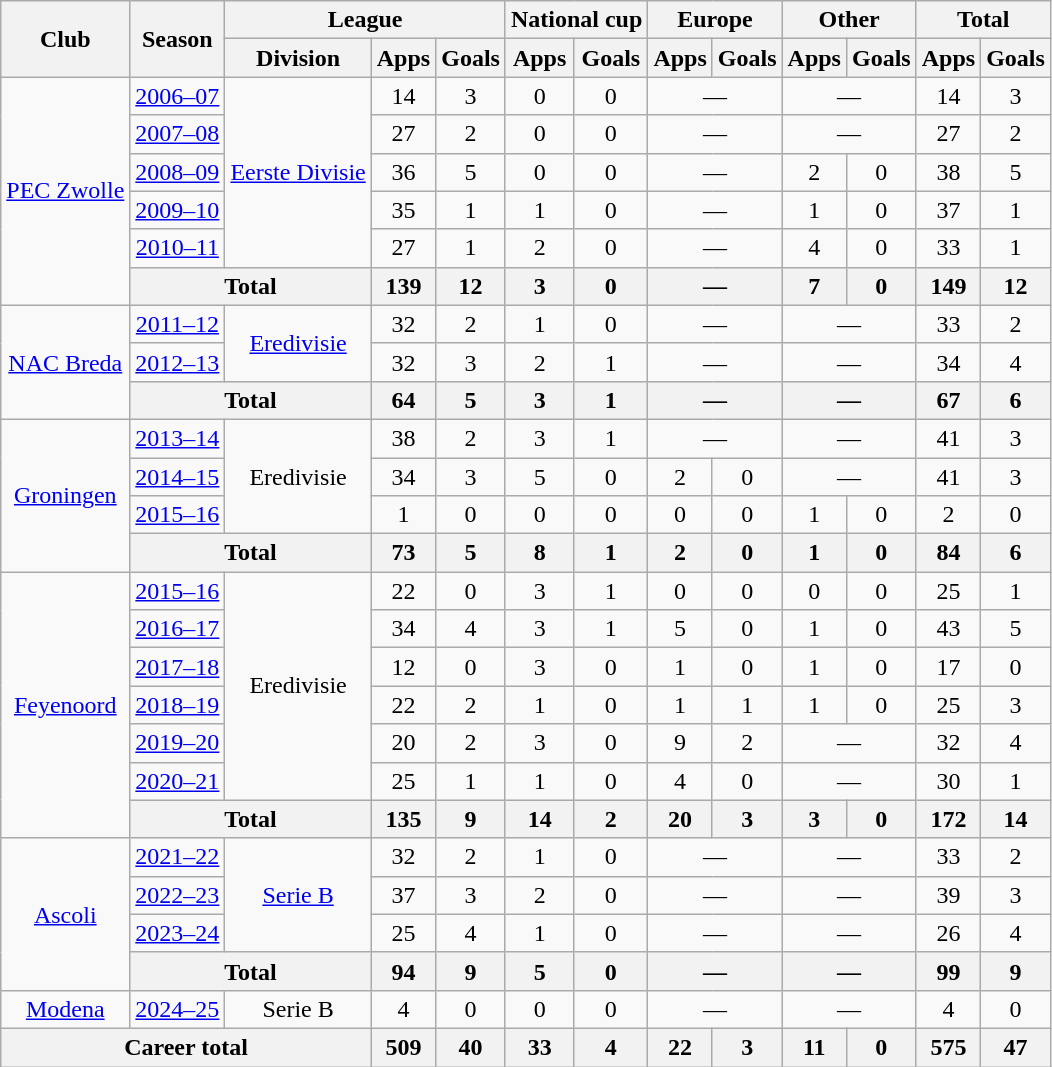<table class="wikitable" style="text-align:center">
<tr>
<th rowspan="2">Club</th>
<th rowspan="2">Season</th>
<th colspan="3">League</th>
<th colspan="2">National cup</th>
<th colspan="2">Europe</th>
<th colspan="2">Other</th>
<th colspan="2">Total</th>
</tr>
<tr>
<th>Division</th>
<th>Apps</th>
<th>Goals</th>
<th>Apps</th>
<th>Goals</th>
<th>Apps</th>
<th>Goals</th>
<th>Apps</th>
<th>Goals</th>
<th>Apps</th>
<th>Goals</th>
</tr>
<tr>
<td rowspan="6"><a href='#'>PEC Zwolle</a></td>
<td><a href='#'>2006–07</a></td>
<td rowspan="5"><a href='#'>Eerste Divisie</a></td>
<td>14</td>
<td>3</td>
<td>0</td>
<td>0</td>
<td colspan="2">—</td>
<td colspan="2">—</td>
<td>14</td>
<td>3</td>
</tr>
<tr>
<td><a href='#'>2007–08</a></td>
<td>27</td>
<td>2</td>
<td>0</td>
<td>0</td>
<td colspan="2">—</td>
<td colspan="2">—</td>
<td>27</td>
<td>2</td>
</tr>
<tr>
<td><a href='#'>2008–09</a></td>
<td>36</td>
<td>5</td>
<td>0</td>
<td>0</td>
<td colspan="2">—</td>
<td>2</td>
<td>0</td>
<td>38</td>
<td>5</td>
</tr>
<tr>
<td><a href='#'>2009–10</a></td>
<td>35</td>
<td>1</td>
<td>1</td>
<td>0</td>
<td colspan="2">—</td>
<td>1</td>
<td>0</td>
<td>37</td>
<td>1</td>
</tr>
<tr>
<td><a href='#'>2010–11</a></td>
<td>27</td>
<td>1</td>
<td>2</td>
<td>0</td>
<td colspan="2">—</td>
<td>4</td>
<td>0</td>
<td>33</td>
<td>1</td>
</tr>
<tr>
<th colspan="2">Total</th>
<th>139</th>
<th>12</th>
<th>3</th>
<th>0</th>
<th colspan="2">—</th>
<th>7</th>
<th>0</th>
<th>149</th>
<th>12</th>
</tr>
<tr>
<td rowspan="3"><a href='#'>NAC Breda</a></td>
<td><a href='#'>2011–12</a></td>
<td rowspan="2"><a href='#'>Eredivisie</a></td>
<td>32</td>
<td>2</td>
<td>1</td>
<td>0</td>
<td colspan="2">—</td>
<td colspan="2">—</td>
<td>33</td>
<td>2</td>
</tr>
<tr>
<td><a href='#'>2012–13</a></td>
<td>32</td>
<td>3</td>
<td>2</td>
<td>1</td>
<td colspan="2">—</td>
<td colspan="2">—</td>
<td>34</td>
<td>4</td>
</tr>
<tr>
<th colspan="2">Total</th>
<th>64</th>
<th>5</th>
<th>3</th>
<th>1</th>
<th colspan="2">—</th>
<th colspan="2">—</th>
<th>67</th>
<th>6</th>
</tr>
<tr>
<td rowspan="4"><a href='#'>Groningen</a></td>
<td><a href='#'>2013–14</a></td>
<td rowspan="3">Eredivisie</td>
<td>38</td>
<td>2</td>
<td>3</td>
<td>1</td>
<td colspan="2">—</td>
<td colspan="2">—</td>
<td>41</td>
<td>3</td>
</tr>
<tr>
<td><a href='#'>2014–15</a></td>
<td>34</td>
<td>3</td>
<td>5</td>
<td>0</td>
<td>2</td>
<td>0</td>
<td colspan="2">—</td>
<td>41</td>
<td>3</td>
</tr>
<tr>
<td><a href='#'>2015–16</a></td>
<td>1</td>
<td>0</td>
<td>0</td>
<td>0</td>
<td>0</td>
<td>0</td>
<td>1</td>
<td>0</td>
<td>2</td>
<td>0</td>
</tr>
<tr>
<th colspan="2">Total</th>
<th>73</th>
<th>5</th>
<th>8</th>
<th>1</th>
<th>2</th>
<th>0</th>
<th>1</th>
<th>0</th>
<th>84</th>
<th>6</th>
</tr>
<tr>
<td rowspan="7"><a href='#'>Feyenoord</a></td>
<td><a href='#'>2015–16</a></td>
<td rowspan="6">Eredivisie</td>
<td>22</td>
<td>0</td>
<td>3</td>
<td>1</td>
<td>0</td>
<td>0</td>
<td>0</td>
<td>0</td>
<td>25</td>
<td>1</td>
</tr>
<tr>
<td><a href='#'>2016–17</a></td>
<td>34</td>
<td>4</td>
<td>3</td>
<td>1</td>
<td>5</td>
<td>0</td>
<td>1</td>
<td>0</td>
<td>43</td>
<td>5</td>
</tr>
<tr>
<td><a href='#'>2017–18</a></td>
<td>12</td>
<td>0</td>
<td>3</td>
<td>0</td>
<td>1</td>
<td>0</td>
<td>1</td>
<td>0</td>
<td>17</td>
<td>0</td>
</tr>
<tr>
<td><a href='#'>2018–19</a></td>
<td>22</td>
<td>2</td>
<td>1</td>
<td>0</td>
<td>1</td>
<td>1</td>
<td>1</td>
<td>0</td>
<td>25</td>
<td>3</td>
</tr>
<tr>
<td><a href='#'>2019–20</a></td>
<td>20</td>
<td>2</td>
<td>3</td>
<td>0</td>
<td>9</td>
<td>2</td>
<td colspan="2">—</td>
<td>32</td>
<td>4</td>
</tr>
<tr>
<td><a href='#'>2020–21</a></td>
<td>25</td>
<td>1</td>
<td>1</td>
<td>0</td>
<td>4</td>
<td>0</td>
<td colspan="2">—</td>
<td>30</td>
<td>1</td>
</tr>
<tr>
<th colspan="2">Total</th>
<th>135</th>
<th>9</th>
<th>14</th>
<th>2</th>
<th>20</th>
<th>3</th>
<th>3</th>
<th>0</th>
<th>172</th>
<th>14</th>
</tr>
<tr>
<td rowspan="4"><a href='#'>Ascoli</a></td>
<td><a href='#'>2021–22</a></td>
<td rowspan="3"><a href='#'>Serie B</a></td>
<td>32</td>
<td>2</td>
<td>1</td>
<td>0</td>
<td colspan="2">—</td>
<td colspan="2">—</td>
<td>33</td>
<td>2</td>
</tr>
<tr>
<td><a href='#'>2022–23</a></td>
<td>37</td>
<td>3</td>
<td>2</td>
<td>0</td>
<td colspan="2">—</td>
<td colspan="2">—</td>
<td>39</td>
<td>3</td>
</tr>
<tr>
<td><a href='#'>2023–24</a></td>
<td>25</td>
<td>4</td>
<td>1</td>
<td>0</td>
<td colspan="2">—</td>
<td colspan="2">—</td>
<td>26</td>
<td>4</td>
</tr>
<tr>
<th colspan="2">Total</th>
<th>94</th>
<th>9</th>
<th>5</th>
<th>0</th>
<th colspan="2">—</th>
<th colspan="2">—</th>
<th>99</th>
<th>9</th>
</tr>
<tr>
<td><a href='#'>Modena</a></td>
<td><a href='#'>2024–25</a></td>
<td>Serie B</td>
<td>4</td>
<td>0</td>
<td>0</td>
<td>0</td>
<td colspan="2">—</td>
<td colspan="2">—</td>
<td>4</td>
<td>0</td>
</tr>
<tr>
<th colspan="3">Career total</th>
<th>509</th>
<th>40</th>
<th>33</th>
<th>4</th>
<th>22</th>
<th>3</th>
<th>11</th>
<th>0</th>
<th>575</th>
<th>47</th>
</tr>
</table>
